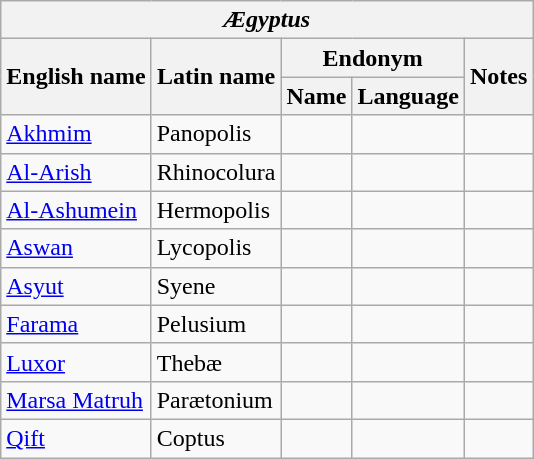<table class="wikitable sortable">
<tr>
<th colspan="5"> <em>Ægyptus</em></th>
</tr>
<tr>
<th rowspan="2">English name</th>
<th rowspan="2">Latin name</th>
<th colspan="2">Endonym</th>
<th rowspan="2">Notes</th>
</tr>
<tr>
<th>Name</th>
<th>Language</th>
</tr>
<tr>
<td><a href='#'>Akhmim</a></td>
<td>Panopolis</td>
<td></td>
<td></td>
<td></td>
</tr>
<tr>
<td><a href='#'>Al-Arish</a></td>
<td>Rhinocolura</td>
<td></td>
<td></td>
<td></td>
</tr>
<tr>
<td><a href='#'>Al-Ashumein</a></td>
<td>Hermopolis</td>
<td></td>
<td></td>
<td></td>
</tr>
<tr>
<td><a href='#'>Aswan</a></td>
<td>Lycopolis</td>
<td></td>
<td></td>
<td></td>
</tr>
<tr>
<td><a href='#'>Asyut</a></td>
<td>Syene</td>
<td></td>
<td></td>
<td></td>
</tr>
<tr>
<td><a href='#'>Farama</a></td>
<td>Pelusium</td>
<td></td>
<td></td>
<td></td>
</tr>
<tr>
<td><a href='#'>Luxor</a></td>
<td>Thebæ</td>
<td></td>
<td></td>
<td></td>
</tr>
<tr>
<td><a href='#'>Marsa Matruh</a></td>
<td>Parætonium</td>
<td></td>
<td></td>
<td></td>
</tr>
<tr>
<td><a href='#'>Qift</a></td>
<td>Coptus</td>
<td></td>
<td></td>
<td></td>
</tr>
</table>
